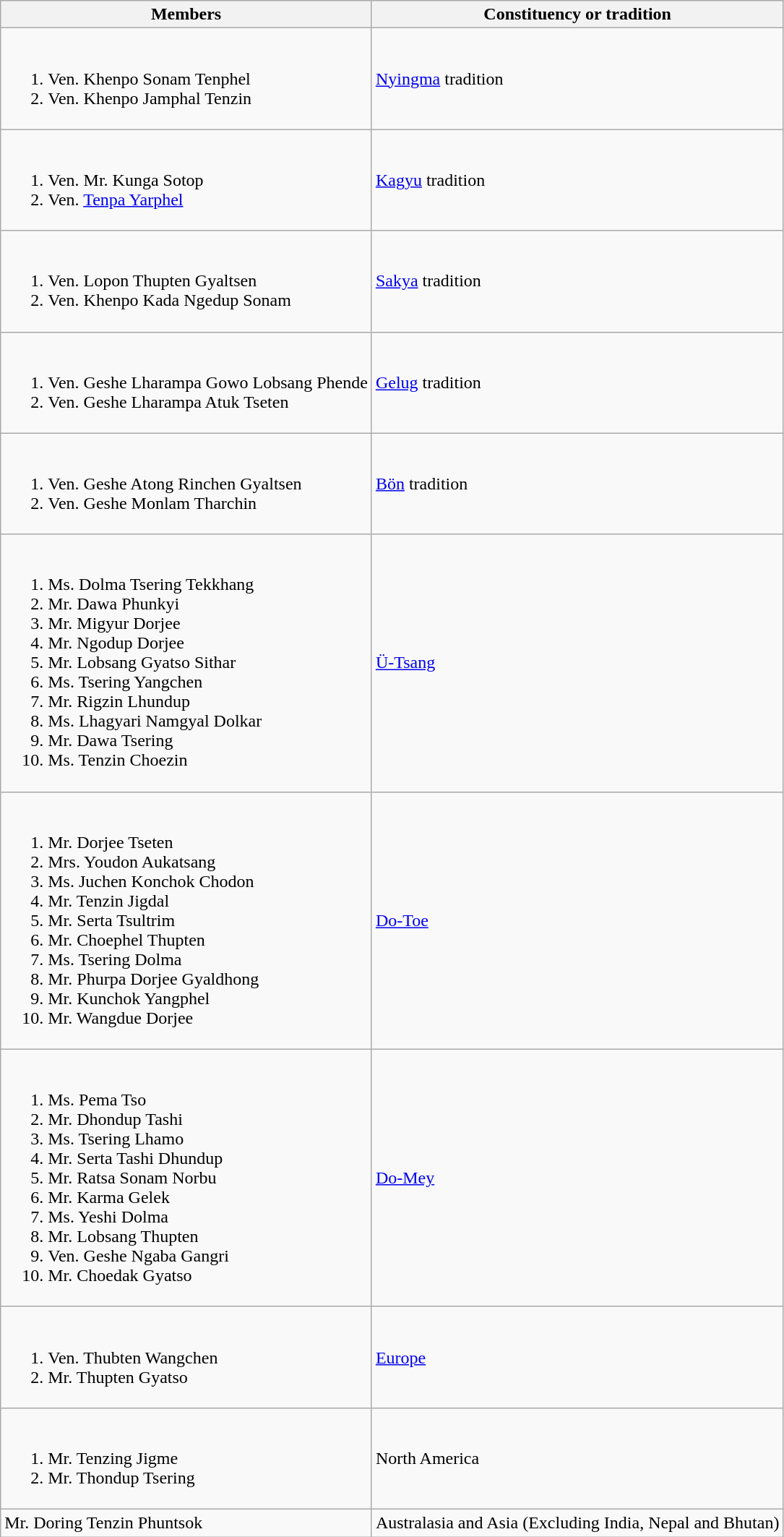<table class = "wikitable">
<tr bgcolor = "#EFEFEF">
<th>Members</th>
<th>Constituency or tradition</th>
</tr>
<tr>
<td><br><ol><li>Ven. Khenpo Sonam Tenphel</li><li>Ven. Khenpo Jamphal Tenzin</li></ol></td>
<td><a href='#'>Nyingma</a> tradition</td>
</tr>
<tr>
<td><br><ol><li>Ven. Mr. Kunga Sotop</li><li>Ven. <a href='#'>Tenpa Yarphel</a></li></ol></td>
<td><a href='#'>Kagyu</a> tradition</td>
</tr>
<tr>
<td><br><ol><li>Ven. Lopon Thupten Gyaltsen</li><li>Ven. Khenpo Kada Ngedup Sonam</li></ol></td>
<td><a href='#'>Sakya</a> tradition</td>
</tr>
<tr>
<td><br><ol><li>Ven. Geshe Lharampa Gowo Lobsang Phende</li><li>Ven. Geshe Lharampa Atuk Tseten</li></ol></td>
<td><a href='#'>Gelug</a> tradition</td>
</tr>
<tr>
<td><br><ol><li>Ven. Geshe Atong Rinchen Gyaltsen</li><li>Ven. Geshe Monlam Tharchin</li></ol></td>
<td><a href='#'>Bön</a> tradition</td>
</tr>
<tr>
<td><br><ol><li>Ms. Dolma Tsering Tekkhang</li><li>Mr. Dawa Phunkyi</li><li>Mr. Migyur Dorjee</li><li>Mr. Ngodup Dorjee</li><li>Mr. Lobsang Gyatso Sithar</li><li>Ms. Tsering Yangchen</li><li>Mr. Rigzin Lhundup</li><li>Ms. Lhagyari Namgyal Dolkar</li><li>Mr. Dawa Tsering</li><li>Ms. Tenzin Choezin</li></ol></td>
<td><a href='#'>Ü-Tsang</a></td>
</tr>
<tr>
<td><br><ol><li>Mr. Dorjee Tseten</li><li>Mrs. Youdon Aukatsang</li><li>Ms. Juchen Konchok Chodon</li><li>Mr. Tenzin Jigdal</li><li>Mr. Serta Tsultrim</li><li>Mr. Choephel Thupten</li><li>Ms. Tsering Dolma</li><li>Mr. Phurpa Dorjee Gyaldhong</li><li>Mr. Kunchok Yangphel</li><li>Mr. Wangdue Dorjee</li></ol></td>
<td><a href='#'>Do-Toe</a></td>
</tr>
<tr>
<td><br><ol><li>Ms. Pema Tso</li><li>Mr. Dhondup Tashi</li><li>Ms. Tsering Lhamo</li><li>Mr. Serta Tashi Dhundup</li><li>Mr. Ratsa Sonam Norbu</li><li>Mr. Karma Gelek</li><li>Ms. Yeshi Dolma</li><li>Mr. Lobsang Thupten</li><li>Ven. Geshe Ngaba Gangri</li><li>Mr. Choedak Gyatso</li></ol></td>
<td><a href='#'>Do-Mey</a></td>
</tr>
<tr>
<td><br><ol><li>Ven. Thubten Wangchen</li><li>Mr. Thupten Gyatso</li></ol></td>
<td><a href='#'>Europe</a></td>
</tr>
<tr>
<td><br><ol><li>Mr. Tenzing Jigme</li><li>Mr. Thondup Tsering</li></ol></td>
<td>North America</td>
</tr>
<tr>
<td>Mr. Doring Tenzin Phuntsok</td>
<td>Australasia and Asia (Excluding India, Nepal and Bhutan)</td>
</tr>
</table>
